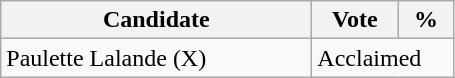<table class="wikitable">
<tr>
<th bgcolor="#DDDDFF" width="200px">Candidate</th>
<th bgcolor="#DDDDFF" width="50px">Vote</th>
<th bgcolor="#DDDDFF" width="30px">%</th>
</tr>
<tr>
<td>Paulette Lalande (X)</td>
<td colspan="2">Acclaimed</td>
</tr>
</table>
